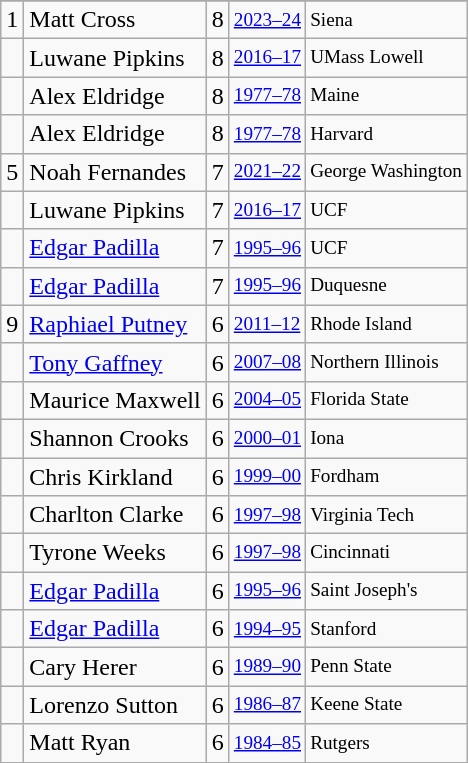<table class="wikitable">
<tr>
</tr>
<tr>
<td>1</td>
<td>Matt Cross</td>
<td>8</td>
<td style="font-size:80%;"><a href='#'>2023–24</a></td>
<td style="font-size:80%;">Siena</td>
</tr>
<tr>
<td></td>
<td>Luwane Pipkins</td>
<td>8</td>
<td style="font-size:80%;"><a href='#'>2016–17</a></td>
<td style="font-size:80%;">UMass Lowell</td>
</tr>
<tr>
<td></td>
<td>Alex Eldridge</td>
<td>8</td>
<td style="font-size:80%;"><a href='#'>1977–78</a></td>
<td style="font-size:80%;">Maine</td>
</tr>
<tr>
<td></td>
<td>Alex Eldridge</td>
<td>8</td>
<td style="font-size:80%;"><a href='#'>1977–78</a></td>
<td style="font-size:80%;">Harvard</td>
</tr>
<tr>
<td>5</td>
<td>Noah Fernandes</td>
<td>7</td>
<td style="font-size:80%;"><a href='#'>2021–22</a></td>
<td style="font-size:80%;">George Washington</td>
</tr>
<tr>
<td></td>
<td>Luwane Pipkins</td>
<td>7</td>
<td style="font-size:80%;"><a href='#'>2016–17</a></td>
<td style="font-size:80%;">UCF</td>
</tr>
<tr>
<td></td>
<td><a href='#'>Edgar Padilla</a></td>
<td>7</td>
<td style="font-size:80%;"><a href='#'>1995–96</a></td>
<td style="font-size:80%;">UCF</td>
</tr>
<tr>
<td></td>
<td><a href='#'>Edgar Padilla</a></td>
<td>7</td>
<td style="font-size:80%;"><a href='#'>1995–96</a></td>
<td style="font-size:80%;">Duquesne</td>
</tr>
<tr>
<td>9</td>
<td><a href='#'>Raphiael Putney</a></td>
<td>6</td>
<td style="font-size:80%;"><a href='#'>2011–12</a></td>
<td style="font-size:80%;">Rhode Island</td>
</tr>
<tr>
<td></td>
<td><a href='#'>Tony Gaffney</a></td>
<td>6</td>
<td style="font-size:80%;"><a href='#'>2007–08</a></td>
<td style="font-size:80%;">Northern Illinois</td>
</tr>
<tr>
<td></td>
<td>Maurice Maxwell</td>
<td>6</td>
<td style="font-size:80%;"><a href='#'>2004–05</a></td>
<td style="font-size:80%;">Florida State</td>
</tr>
<tr>
<td></td>
<td>Shannon Crooks</td>
<td>6</td>
<td style="font-size:80%;"><a href='#'>2000–01</a></td>
<td style="font-size:80%;">Iona</td>
</tr>
<tr>
<td></td>
<td>Chris Kirkland</td>
<td>6</td>
<td style="font-size:80%;"><a href='#'>1999–00</a></td>
<td style="font-size:80%;">Fordham</td>
</tr>
<tr>
<td></td>
<td>Charlton Clarke</td>
<td>6</td>
<td style="font-size:80%;"><a href='#'>1997–98</a></td>
<td style="font-size:80%;">Virginia Tech</td>
</tr>
<tr>
<td></td>
<td>Tyrone Weeks</td>
<td>6</td>
<td style="font-size:80%;"><a href='#'>1997–98</a></td>
<td style="font-size:80%;">Cincinnati</td>
</tr>
<tr>
<td></td>
<td><a href='#'>Edgar Padilla</a></td>
<td>6</td>
<td style="font-size:80%;"><a href='#'>1995–96</a></td>
<td style="font-size:80%;">Saint Joseph's</td>
</tr>
<tr>
<td></td>
<td><a href='#'>Edgar Padilla</a></td>
<td>6</td>
<td style="font-size:80%;"><a href='#'>1994–95</a></td>
<td style="font-size:80%;">Stanford</td>
</tr>
<tr>
<td></td>
<td>Cary Herer</td>
<td>6</td>
<td style="font-size:80%;"><a href='#'>1989–90</a></td>
<td style="font-size:80%;">Penn State</td>
</tr>
<tr>
<td></td>
<td>Lorenzo Sutton</td>
<td>6</td>
<td style="font-size:80%;"><a href='#'>1986–87</a></td>
<td style="font-size:80%;">Keene State</td>
</tr>
<tr>
<td></td>
<td>Matt Ryan</td>
<td>6</td>
<td style="font-size:80%;"><a href='#'>1984–85</a></td>
<td style="font-size:80%;">Rutgers</td>
</tr>
</table>
